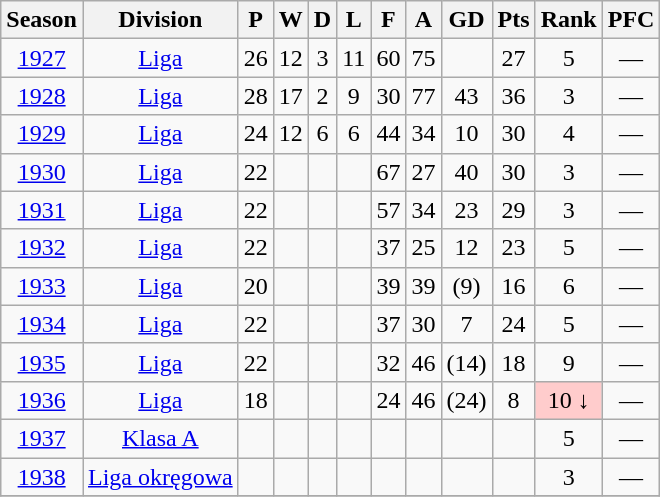<table class="wikitable sortable" style="text-align:center">
<tr>
<th>Season</th>
<th class="unsortable">Division</th>
<th>P</th>
<th>W</th>
<th>D</th>
<th>L</th>
<th>F</th>
<th>A</th>
<th>GD</th>
<th>Pts</th>
<th>Rank</th>
<th>PFC</th>
</tr>
<tr>
<td><a href='#'>1927</a></td>
<td><a href='#'>Liga</a></td>
<td>26</td>
<td>12</td>
<td>3</td>
<td>11</td>
<td>60</td>
<td>75</td>
<td></td>
<td>27</td>
<td>5</td>
<td>—</td>
</tr>
<tr>
<td><a href='#'>1928</a></td>
<td><a href='#'>Liga</a></td>
<td>28</td>
<td>17</td>
<td>2</td>
<td>9</td>
<td>30</td>
<td>77</td>
<td>43</td>
<td>36</td>
<td>3</td>
<td>—</td>
</tr>
<tr>
<td><a href='#'>1929</a></td>
<td><a href='#'>Liga</a></td>
<td>24</td>
<td>12</td>
<td>6</td>
<td>6</td>
<td>44</td>
<td>34</td>
<td>10</td>
<td>30</td>
<td>4</td>
<td>—</td>
</tr>
<tr>
<td><a href='#'>1930</a></td>
<td><a href='#'>Liga</a></td>
<td>22</td>
<td></td>
<td></td>
<td></td>
<td>67</td>
<td>27</td>
<td>40</td>
<td>30</td>
<td>3</td>
<td>—</td>
</tr>
<tr>
<td><a href='#'>1931</a></td>
<td><a href='#'>Liga</a></td>
<td>22</td>
<td></td>
<td></td>
<td></td>
<td>57</td>
<td>34</td>
<td>23</td>
<td>29</td>
<td>3</td>
<td>—</td>
</tr>
<tr>
<td><a href='#'>1932</a></td>
<td><a href='#'>Liga</a></td>
<td>22</td>
<td></td>
<td></td>
<td></td>
<td>37</td>
<td>25</td>
<td>12</td>
<td>23</td>
<td>5</td>
<td>—</td>
</tr>
<tr>
<td><a href='#'>1933</a></td>
<td><a href='#'>Liga</a></td>
<td>20</td>
<td></td>
<td></td>
<td></td>
<td>39</td>
<td>39</td>
<td>(9)</td>
<td>16</td>
<td>6</td>
<td>—</td>
</tr>
<tr>
<td><a href='#'>1934</a></td>
<td><a href='#'>Liga</a></td>
<td>22</td>
<td></td>
<td></td>
<td></td>
<td>37</td>
<td>30</td>
<td>7</td>
<td>24</td>
<td>5</td>
<td>—</td>
</tr>
<tr>
<td><a href='#'>1935</a></td>
<td><a href='#'>Liga</a></td>
<td>22</td>
<td></td>
<td></td>
<td></td>
<td>32</td>
<td>46</td>
<td>(14)</td>
<td>18</td>
<td>9</td>
<td>—</td>
</tr>
<tr>
<td><a href='#'>1936</a></td>
<td><a href='#'>Liga</a></td>
<td>18</td>
<td></td>
<td></td>
<td></td>
<td>24</td>
<td>46</td>
<td>(24)</td>
<td>8</td>
<td align="center" style="background:#FFCCCC;">10 ↓</td>
<td>—</td>
</tr>
<tr>
<td><a href='#'>1937</a></td>
<td><a href='#'>Klasa A</a></td>
<td></td>
<td></td>
<td></td>
<td></td>
<td></td>
<td></td>
<td></td>
<td></td>
<td>5</td>
<td>—</td>
</tr>
<tr>
<td><a href='#'>1938</a></td>
<td><a href='#'>Liga okręgowa</a></td>
<td></td>
<td></td>
<td></td>
<td></td>
<td></td>
<td></td>
<td></td>
<td></td>
<td>3</td>
<td>—</td>
</tr>
<tr>
</tr>
</table>
